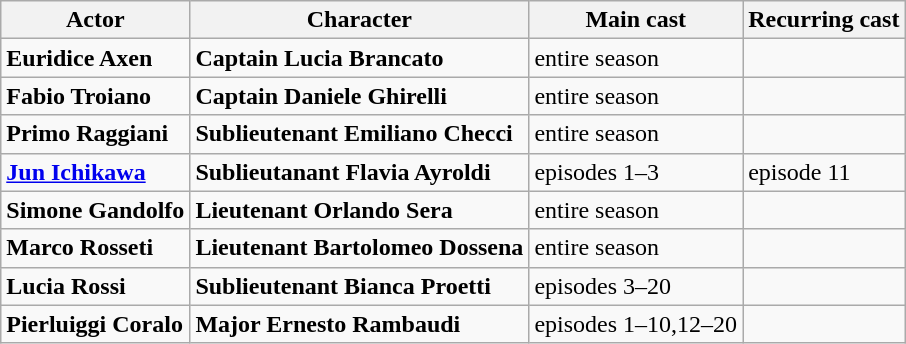<table class="wikitable sortable" border="1">
<tr>
<th>Actor</th>
<th>Character</th>
<th>Main cast</th>
<th>Recurring cast</th>
</tr>
<tr>
<td><strong>Euridice Axen</strong></td>
<td><strong>Captain Lucia Brancato</strong></td>
<td>entire season</td>
<td></td>
</tr>
<tr>
<td><strong>Fabio Troiano</strong></td>
<td><strong>Captain Daniele Ghirelli</strong></td>
<td>entire season</td>
<td></td>
</tr>
<tr>
<td><strong>Primo Raggiani</strong></td>
<td><strong>Sublieutenant Emiliano Checci</strong></td>
<td>entire season</td>
<td></td>
</tr>
<tr>
<td><strong><a href='#'>Jun Ichikawa</a></strong></td>
<td><strong>Sublieutanant Flavia Ayroldi</strong></td>
<td>episodes 1–3</td>
<td>episode 11</td>
</tr>
<tr>
<td><strong>Simone Gandolfo</strong></td>
<td><strong>Lieutenant Orlando Sera</strong></td>
<td>entire season</td>
<td></td>
</tr>
<tr>
<td><strong>Marco Rosseti</strong></td>
<td><strong>Lieutenant Bartolomeo Dossena</strong></td>
<td>entire season</td>
<td></td>
</tr>
<tr>
<td><strong>Lucia Rossi</strong></td>
<td><strong>Sublieutenant Bianca Proetti</strong></td>
<td>episodes 3–20</td>
<td></td>
</tr>
<tr>
<td><strong>Pierluiggi Coralo</strong></td>
<td><strong>Major Ernesto Rambaudi</strong></td>
<td>episodes 1–10,12–20</td>
<td></td>
</tr>
</table>
